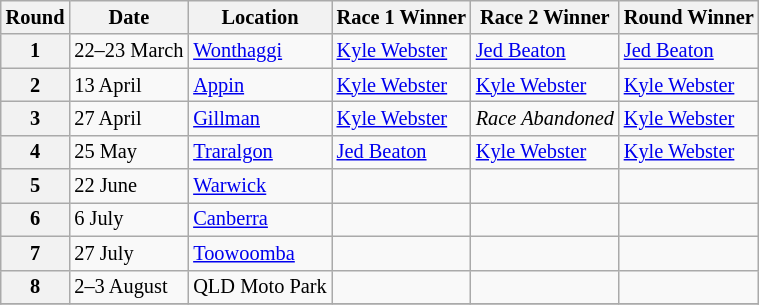<table class="wikitable" style="font-size: 85%;">
<tr>
<th>Round</th>
<th>Date</th>
<th>Location</th>
<th>Race 1 Winner</th>
<th>Race 2 Winner</th>
<th>Round Winner</th>
</tr>
<tr>
<th>1</th>
<td>22–23 March</td>
<td> <a href='#'>Wonthaggi</a></td>
<td> <a href='#'>Kyle Webster</a></td>
<td> <a href='#'>Jed Beaton</a></td>
<td> <a href='#'>Jed Beaton</a></td>
</tr>
<tr>
<th>2</th>
<td>13 April</td>
<td> <a href='#'>Appin</a></td>
<td> <a href='#'>Kyle Webster</a></td>
<td> <a href='#'>Kyle Webster</a></td>
<td> <a href='#'>Kyle Webster</a></td>
</tr>
<tr>
<th>3</th>
<td>27 April</td>
<td> <a href='#'>Gillman</a></td>
<td> <a href='#'>Kyle Webster</a></td>
<td><em>Race Abandoned</em></td>
<td> <a href='#'>Kyle Webster</a></td>
</tr>
<tr>
<th>4</th>
<td>25 May</td>
<td> <a href='#'>Traralgon</a></td>
<td> <a href='#'>Jed Beaton</a></td>
<td> <a href='#'>Kyle Webster</a></td>
<td> <a href='#'>Kyle Webster</a></td>
</tr>
<tr>
<th>5</th>
<td>22 June</td>
<td> <a href='#'>Warwick</a></td>
<td></td>
<td></td>
<td></td>
</tr>
<tr>
<th>6</th>
<td>6 July</td>
<td> <a href='#'>Canberra</a></td>
<td></td>
<td></td>
<td></td>
</tr>
<tr>
<th>7</th>
<td>27 July</td>
<td> <a href='#'>Toowoomba</a></td>
<td></td>
<td></td>
<td></td>
</tr>
<tr>
<th>8</th>
<td>2–3 August</td>
<td> QLD Moto Park</td>
<td></td>
<td></td>
<td></td>
</tr>
<tr>
</tr>
</table>
